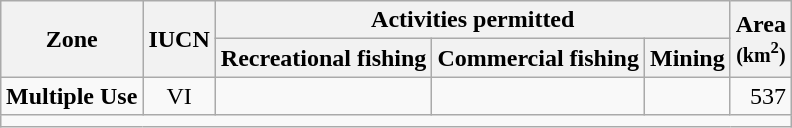<table class="wikitable" style="text-align:center; margin-left:auto; margin-right:auto; border:none;">
<tr>
<th rowspan=2>Zone</th>
<th rowspan=2>IUCN</th>
<th colspan=3>Activities permitted</th>
<th rowspan=2>Area<br><small>(km<sup>2</sup>)</small></th>
</tr>
<tr>
<th>Recreational fishing</th>
<th>Commercial fishing</th>
<th>Mining</th>
</tr>
<tr>
<td style="text-align:left"><strong>Multiple Use</strong></td>
<td>VI</td>
<td></td>
<td></td>
<td></td>
<td style="text-align:right">537</td>
</tr>
<tr>
<td style="text-align:right" colspan=99></td>
</tr>
</table>
